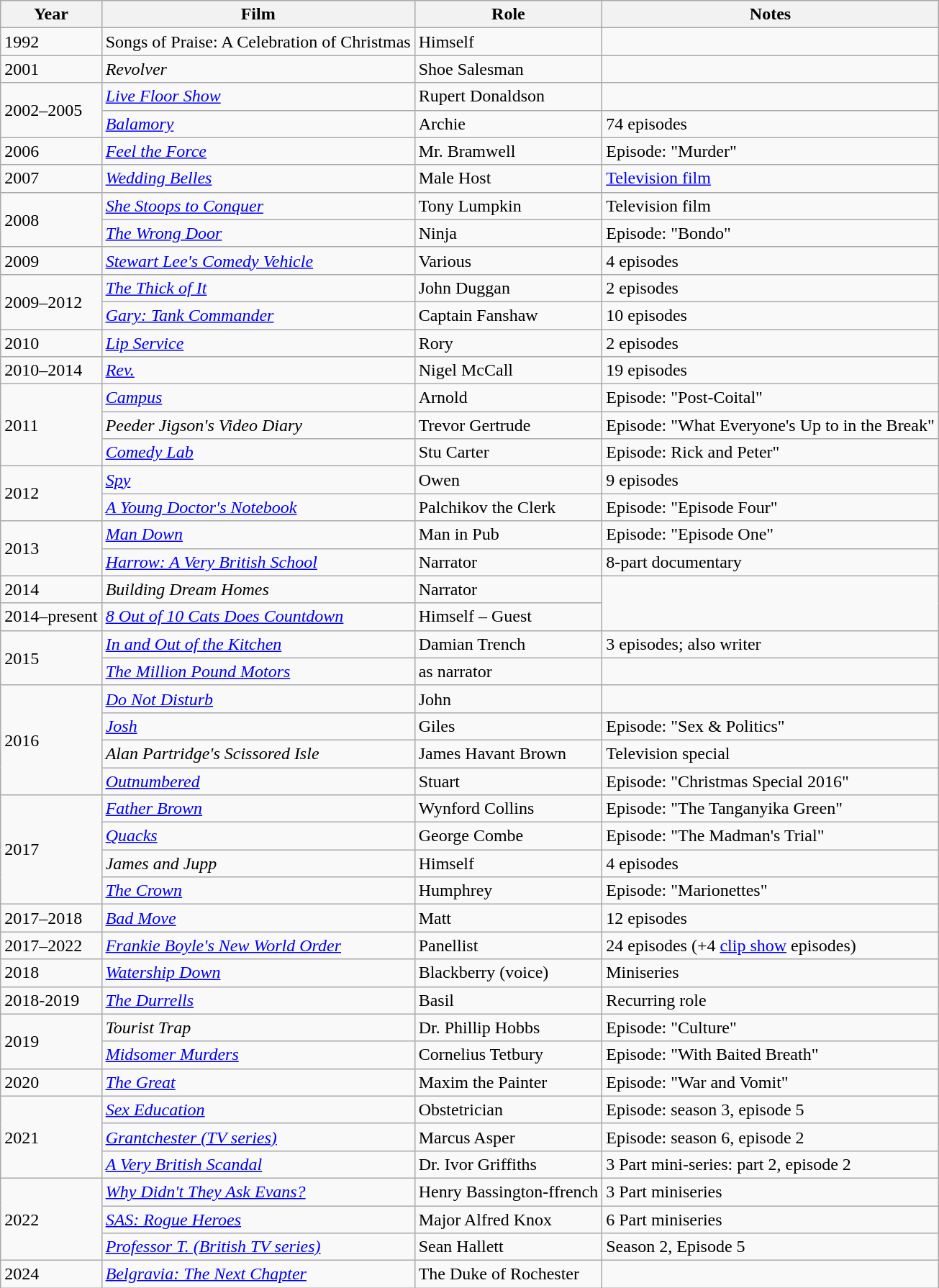<table class="wikitable">
<tr>
<th>Year</th>
<th>Film</th>
<th>Role</th>
<th>Notes</th>
</tr>
<tr>
<td>1992</td>
<td>Songs of Praise: A Celebration of Christmas</td>
<td>Himself</td>
<td></td>
</tr>
<tr>
<td>2001</td>
<td><em>Revolver</em></td>
<td>Shoe Salesman</td>
<td></td>
</tr>
<tr>
<td rowspan="2">2002–2005</td>
<td><em><a href='#'>Live Floor Show</a></em></td>
<td>Rupert Donaldson</td>
<td></td>
</tr>
<tr>
<td><em><a href='#'>Balamory</a></em></td>
<td>Archie</td>
<td>74 episodes</td>
</tr>
<tr>
<td>2006</td>
<td><em><a href='#'>Feel the Force</a></em></td>
<td>Mr. Bramwell</td>
<td>Episode: "Murder"</td>
</tr>
<tr>
<td>2007</td>
<td><em><a href='#'>Wedding Belles</a></em></td>
<td>Male Host</td>
<td><a href='#'>Television film</a></td>
</tr>
<tr>
<td rowspan="2">2008</td>
<td><em><a href='#'>She Stoops to Conquer</a></em></td>
<td>Tony Lumpkin</td>
<td>Television film</td>
</tr>
<tr>
<td><em><a href='#'>The Wrong Door</a></em></td>
<td>Ninja</td>
<td>Episode: "Bondo"</td>
</tr>
<tr>
<td>2009</td>
<td><em><a href='#'>Stewart Lee's Comedy Vehicle</a></em></td>
<td>Various</td>
<td>4 episodes</td>
</tr>
<tr>
<td rowspan="2">2009–2012</td>
<td><em><a href='#'>The Thick of It</a></em></td>
<td>John Duggan</td>
<td>2 episodes</td>
</tr>
<tr>
<td><em><a href='#'>Gary: Tank Commander</a></em></td>
<td>Captain Fanshaw</td>
<td>10 episodes</td>
</tr>
<tr>
<td>2010</td>
<td><em><a href='#'>Lip Service</a></em></td>
<td>Rory</td>
<td>2 episodes</td>
</tr>
<tr>
<td>2010–2014</td>
<td><em><a href='#'>Rev.</a></em></td>
<td>Nigel McCall</td>
<td>19 episodes</td>
</tr>
<tr>
<td rowspan="3">2011</td>
<td><em><a href='#'>Campus</a></em></td>
<td>Arnold</td>
<td>Episode: "Post-Coital"</td>
</tr>
<tr>
<td><em>Peeder Jigson's Video Diary</em></td>
<td>Trevor Gertrude</td>
<td>Episode: "What Everyone's Up to in the Break"</td>
</tr>
<tr>
<td><em><a href='#'>Comedy Lab</a></em></td>
<td>Stu Carter</td>
<td>Episode: Rick and Peter"</td>
</tr>
<tr>
<td rowspan="2">2012</td>
<td><em><a href='#'>Spy</a></em></td>
<td>Owen</td>
<td>9 episodes</td>
</tr>
<tr>
<td><em><a href='#'>A Young Doctor's Notebook</a></em></td>
<td>Palchikov the Clerk</td>
<td>Episode: "Episode Four"</td>
</tr>
<tr>
<td rowspan="2">2013</td>
<td><em><a href='#'>Man Down</a></em></td>
<td>Man in Pub</td>
<td>Episode: "Episode One"</td>
</tr>
<tr>
<td><em><a href='#'>Harrow: A Very British School</a></em></td>
<td>Narrator</td>
<td>8-part documentary</td>
</tr>
<tr>
<td>2014</td>
<td><em>Building Dream Homes</em></td>
<td>Narrator</td>
</tr>
<tr>
<td>2014–present</td>
<td><em><a href='#'>8 Out of 10 Cats Does Countdown</a></em></td>
<td>Himself – Guest</td>
</tr>
<tr>
<td rowspan="2">2015</td>
<td><em><a href='#'>In and Out of the Kitchen</a></em></td>
<td>Damian Trench</td>
<td>3 episodes; also writer</td>
</tr>
<tr>
<td><em><a href='#'>The Million Pound Motors</a></em></td>
<td>as narrator</td>
<td></td>
</tr>
<tr>
<td rowspan="4">2016</td>
<td><em><a href='#'>Do Not Disturb</a></em></td>
<td>John</td>
<td></td>
</tr>
<tr>
<td><em><a href='#'>Josh</a></em></td>
<td>Giles</td>
<td>Episode: "Sex & Politics"</td>
</tr>
<tr>
<td><em>Alan Partridge's Scissored Isle</em></td>
<td>James Havant Brown</td>
<td>Television special</td>
</tr>
<tr>
<td><em><a href='#'>Outnumbered</a></em></td>
<td>Stuart</td>
<td>Episode: "Christmas Special 2016"</td>
</tr>
<tr>
<td rowspan="4">2017</td>
<td><em><a href='#'>Father Brown</a></em></td>
<td>Wynford Collins</td>
<td>Episode: "The Tanganyika Green"</td>
</tr>
<tr>
<td><em><a href='#'>Quacks</a></em></td>
<td>George Combe</td>
<td>Episode: "The Madman's Trial"</td>
</tr>
<tr>
<td><em>James and Jupp</em></td>
<td>Himself</td>
<td>4 episodes</td>
</tr>
<tr>
<td><em><a href='#'>The Crown</a></em></td>
<td>Humphrey</td>
<td>Episode: "Marionettes"</td>
</tr>
<tr>
<td>2017–2018</td>
<td><em><a href='#'>Bad Move</a></em></td>
<td>Matt</td>
<td>12 episodes</td>
</tr>
<tr>
<td>2017–2022</td>
<td><em><a href='#'>Frankie Boyle's New World Order</a></em></td>
<td>Panellist</td>
<td>24 episodes (+4 <a href='#'>clip show</a> episodes)</td>
</tr>
<tr>
<td>2018</td>
<td><em><a href='#'>Watership Down</a></em></td>
<td>Blackberry (voice)</td>
<td>Miniseries</td>
</tr>
<tr>
<td>2018-2019</td>
<td><em><a href='#'>The Durrells</a></em></td>
<td>Basil</td>
<td>Recurring role</td>
</tr>
<tr>
<td rowspan="2">2019</td>
<td><em>Tourist Trap</em></td>
<td>Dr. Phillip Hobbs</td>
<td>Episode: "Culture"</td>
</tr>
<tr>
<td><em><a href='#'>Midsomer Murders</a></em></td>
<td>Cornelius Tetbury</td>
<td>Episode: "With Baited Breath"</td>
</tr>
<tr>
<td>2020</td>
<td><em><a href='#'>The Great</a></em></td>
<td>Maxim the Painter</td>
<td>Episode: "War and Vomit"</td>
</tr>
<tr>
<td rowspan="3">2021</td>
<td><em><a href='#'>Sex Education</a></em></td>
<td>Obstetrician</td>
<td>Episode: season 3, episode 5</td>
</tr>
<tr>
<td><em><a href='#'>Grantchester (TV series)</a></em></td>
<td>Marcus Asper</td>
<td>Episode: season 6, episode 2</td>
</tr>
<tr>
<td><em><a href='#'>A Very British Scandal</a></em></td>
<td>Dr. Ivor Griffiths</td>
<td>3 Part mini-series: part 2, episode 2</td>
</tr>
<tr>
<td rowspan="3">2022</td>
<td><em><a href='#'>Why Didn't They Ask Evans?</a></em></td>
<td>Henry Bassington-ffrench</td>
<td>3 Part miniseries</td>
</tr>
<tr>
<td><em><a href='#'>SAS: Rogue Heroes</a></em></td>
<td>Major Alfred Knox</td>
<td>6 Part miniseries</td>
</tr>
<tr>
<td><em><a href='#'>Professor T. (British TV series)</a></em></td>
<td>Sean Hallett</td>
<td>Season 2, Episode 5</td>
</tr>
<tr>
<td rowspan = "1">2024</td>
<td><em><a href='#'>Belgravia: The Next Chapter</a></em></td>
<td>The Duke of Rochester</td>
</tr>
</table>
